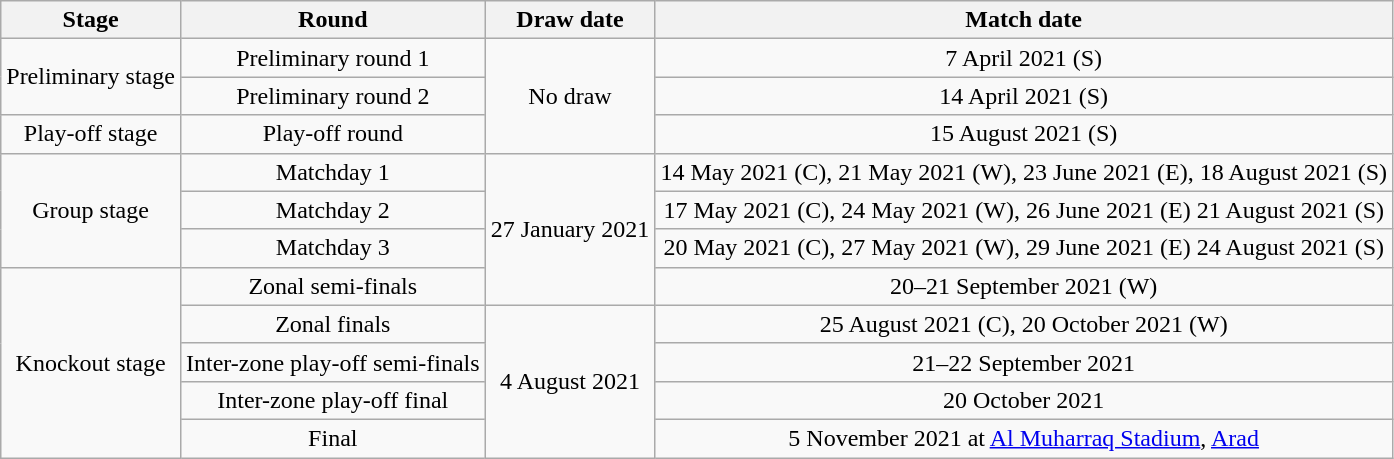<table class="wikitable" style="text-align:center">
<tr>
<th>Stage</th>
<th>Round</th>
<th>Draw date</th>
<th>Match date</th>
</tr>
<tr>
<td rowspan=2>Preliminary stage</td>
<td>Preliminary round 1</td>
<td rowspan=3>No draw</td>
<td>7 April 2021 (S)</td>
</tr>
<tr>
<td>Preliminary round 2</td>
<td>14 April 2021 (S)</td>
</tr>
<tr>
<td>Play-off stage</td>
<td>Play-off round</td>
<td>15 August 2021 (S)</td>
</tr>
<tr>
<td rowspan=3>Group stage</td>
<td>Matchday 1</td>
<td rowspan=4>27 January 2021</td>
<td>14 May 2021 (C), 21 May 2021 (W), 23 June 2021 (E), 18 August 2021 (S)</td>
</tr>
<tr>
<td>Matchday 2</td>
<td>17 May 2021 (C), 24 May 2021 (W), 26 June 2021 (E) 21 August 2021 (S)</td>
</tr>
<tr>
<td>Matchday 3</td>
<td>20 May 2021 (C), 27 May 2021 (W), 29 June 2021 (E) 24 August 2021 (S)</td>
</tr>
<tr>
<td rowspan=6>Knockout stage</td>
<td>Zonal semi-finals</td>
<td>20–21 September 2021 (W)</td>
</tr>
<tr>
<td>Zonal finals</td>
<td rowspan=4>4 August 2021</td>
<td>25 August 2021 (C), 20 October 2021 (W)</td>
</tr>
<tr>
<td>Inter-zone play-off semi-finals</td>
<td>21–22 September 2021</td>
</tr>
<tr>
<td>Inter-zone play-off final</td>
<td>20 October 2021</td>
</tr>
<tr>
<td>Final</td>
<td>5 November 2021 at <a href='#'>Al Muharraq Stadium</a>, <a href='#'>Arad</a></td>
</tr>
</table>
